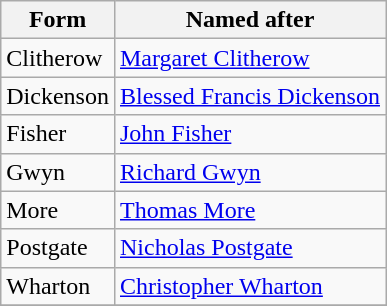<table class="wikitable">
<tr>
<th>Form</th>
<th>Named after</th>
</tr>
<tr>
<td>Clitherow</td>
<td><a href='#'>Margaret Clitherow</a></td>
</tr>
<tr>
<td>Dickenson</td>
<td><a href='#'>Blessed Francis Dickenson</a></td>
</tr>
<tr>
<td>Fisher</td>
<td><a href='#'>John Fisher</a></td>
</tr>
<tr>
<td>Gwyn</td>
<td><a href='#'>Richard Gwyn</a></td>
</tr>
<tr>
<td>More</td>
<td><a href='#'>Thomas More</a></td>
</tr>
<tr>
<td>Postgate</td>
<td><a href='#'>Nicholas Postgate</a></td>
</tr>
<tr>
<td>Wharton</td>
<td><a href='#'>Christopher Wharton</a></td>
</tr>
<tr>
</tr>
</table>
